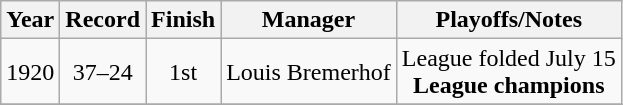<table class="wikitable" style="text-align:center">
<tr>
<th>Year</th>
<th>Record</th>
<th>Finish</th>
<th>Manager</th>
<th>Playoffs/Notes</th>
</tr>
<tr>
<td>1920</td>
<td>37–24</td>
<td>1st</td>
<td>Louis Bremerhof</td>
<td>League folded July 15<br><strong>League champions</strong></td>
</tr>
<tr>
</tr>
</table>
